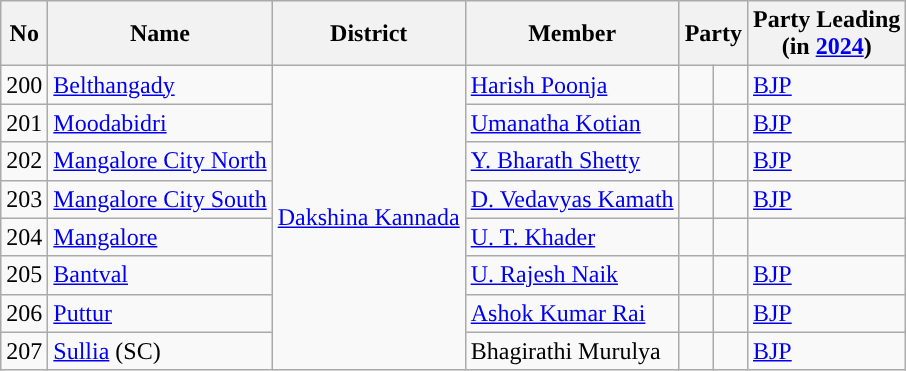<table class="wikitable">
<tr>
<th>No</th>
<th>Name</th>
<th>District</th>
<th>Member</th>
<th colspan=2>Party</th>
<th colspan="2">Party Leading<br>(in <a href='#'>2024</a>)</th>
</tr>
<tr>
<td>200</td>
<td><a href='#'>Belthangady</a></td>
<td rowspan="8"><a href='#'>Dakshina Kannada</a></td>
<td><a href='#'>Harish Poonja</a></td>
<td></td>
<td style="background-color: "></td>
<td><a href='#'>BJP</a></td>
</tr>
<tr>
<td>201</td>
<td><a href='#'>Moodabidri</a></td>
<td><a href='#'>Umanatha Kotian</a></td>
<td></td>
<td style="background-color: "></td>
<td><a href='#'>BJP</a></td>
</tr>
<tr>
<td>202</td>
<td><a href='#'>Mangalore City North</a></td>
<td><a href='#'>Y. Bharath Shetty</a></td>
<td></td>
<td style="background-color: "></td>
<td><a href='#'>BJP</a></td>
</tr>
<tr>
<td>203</td>
<td><a href='#'>Mangalore City South</a></td>
<td><a href='#'>D. Vedavyas Kamath</a></td>
<td></td>
<td style="background-color: "></td>
<td><a href='#'>BJP</a></td>
</tr>
<tr>
<td>204</td>
<td><a href='#'>Mangalore</a></td>
<td><a href='#'>U. T. Khader</a></td>
<td></td>
<td></td>
</tr>
<tr>
<td>205</td>
<td><a href='#'>Bantval</a></td>
<td><a href='#'>U. Rajesh Naik</a></td>
<td></td>
<td style="background-color: "></td>
<td><a href='#'>BJP</a></td>
</tr>
<tr>
<td>206</td>
<td><a href='#'>Puttur</a></td>
<td><a href='#'>Ashok Kumar Rai</a></td>
<td></td>
<td style="background-color: "></td>
<td><a href='#'>BJP</a></td>
</tr>
<tr>
<td>207</td>
<td><a href='#'>Sullia</a> (SC)</td>
<td>Bhagirathi Murulya</td>
<td></td>
<td style="background-color: "></td>
<td><a href='#'>BJP</a></td>
</tr>
</table>
